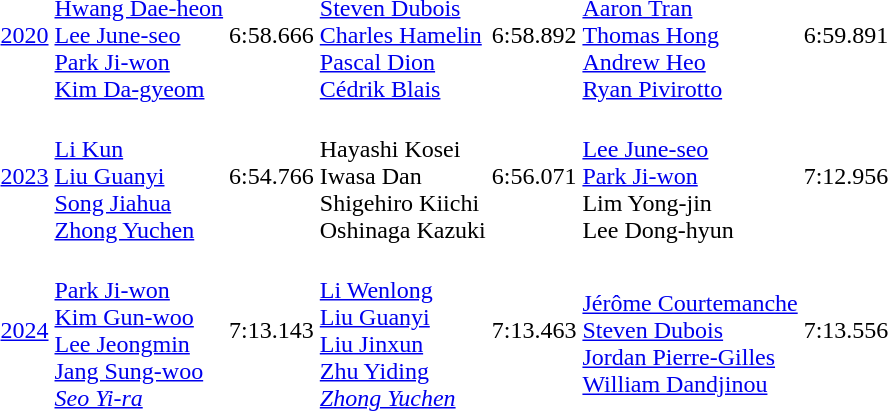<table>
<tr>
<td><a href='#'>2020</a></td>
<td><br><a href='#'>Hwang Dae-heon</a><br><a href='#'>Lee June-seo</a><br><a href='#'>Park Ji-won</a><br><a href='#'>Kim Da-gyeom</a></td>
<td>6:58.666</td>
<td><br><a href='#'>Steven Dubois</a><br><a href='#'>Charles Hamelin</a><br><a href='#'>Pascal Dion</a><br><a href='#'>Cédrik Blais</a></td>
<td>6:58.892</td>
<td><br><a href='#'>Aaron Tran</a><br><a href='#'>Thomas Hong</a><br><a href='#'>Andrew Heo</a><br><a href='#'>Ryan Pivirotto</a></td>
<td>6:59.891</td>
</tr>
<tr>
<td><a href='#'>2023</a></td>
<td><br><a href='#'>Li Kun</a><br><a href='#'>Liu Guanyi</a><br><a href='#'>Song Jiahua</a><br><a href='#'>Zhong Yuchen</a></td>
<td>6:54.766</td>
<td><br>Hayashi Kosei<br>Iwasa Dan<br>Shigehiro Kiichi<br>Oshinaga Kazuki</td>
<td>6:56.071</td>
<td><br><a href='#'>Lee June-seo</a><br><a href='#'>Park Ji-won</a><br>Lim Yong-jin<br>Lee Dong-hyun</td>
<td>7:12.956</td>
</tr>
<tr>
<td><a href='#'>2024</a></td>
<td><br><a href='#'>Park Ji-won</a><br><a href='#'>Kim Gun-woo</a><br><a href='#'>Lee Jeongmin</a><br><a href='#'>Jang Sung-woo</a><br><em><a href='#'>Seo Yi-ra</a></em></td>
<td>7:13.143</td>
<td><br><a href='#'>Li Wenlong</a><br><a href='#'>Liu Guanyi</a><br><a href='#'>Liu Jinxun</a><br><a href='#'>Zhu Yiding</a><br><em><a href='#'>Zhong Yuchen</a></em></td>
<td>7:13.463</td>
<td><br><a href='#'>Jérôme Courtemanche</a><br><a href='#'>Steven Dubois</a><br><a href='#'>Jordan Pierre-Gilles</a><br><a href='#'>William Dandjinou</a></td>
<td>7:13.556</td>
</tr>
</table>
